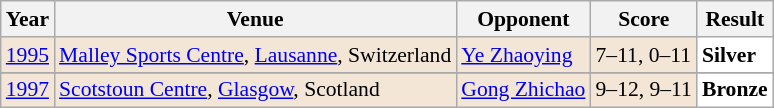<table class="sortable wikitable" style="font-size: 90%;">
<tr>
<th>Year</th>
<th>Venue</th>
<th>Opponent</th>
<th>Score</th>
<th>Result</th>
</tr>
<tr style="background:#F3E6D7">
<td align="center"><a href='#'>1995</a></td>
<td align="left"><a href='#'>Malley Sports Centre</a>, <a href='#'>Lausanne</a>, Switzerland</td>
<td align="left"> <a href='#'>Ye Zhaoying</a></td>
<td align="left">7–11, 0–11</td>
<td style="text-align:left; background:white"> <strong>Silver</strong></td>
</tr>
<tr>
</tr>
<tr style="background:#F3E6D7">
<td align="center"><a href='#'>1997</a></td>
<td align="left"><a href='#'>Scotstoun Centre</a>, <a href='#'>Glasgow</a>, Scotland</td>
<td align="left"> <a href='#'>Gong Zhichao</a></td>
<td align="left">9–12, 9–11</td>
<td style="text-align:left; background:white"> <strong>Bronze</strong></td>
</tr>
</table>
